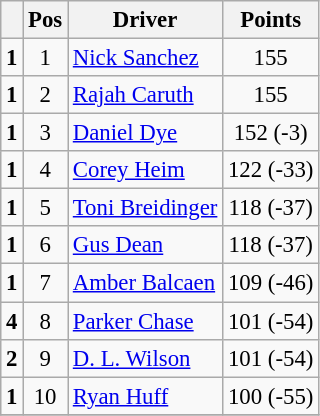<table class="wikitable" style="font-size: 95%;">
<tr>
<th></th>
<th>Pos</th>
<th>Driver</th>
<th>Points</th>
</tr>
<tr>
<td align="left"> <strong>1</strong></td>
<td style="text-align:center;">1</td>
<td><a href='#'>Nick Sanchez</a></td>
<td style="text-align:center;">155</td>
</tr>
<tr>
<td align="left"> <strong>1</strong></td>
<td style="text-align:center;">2</td>
<td><a href='#'>Rajah Caruth</a></td>
<td style="text-align:center;">155</td>
</tr>
<tr>
<td align="left"> <strong>1</strong></td>
<td style="text-align:center;">3</td>
<td><a href='#'>Daniel Dye</a></td>
<td style="text-align:center;">152 (-3)</td>
</tr>
<tr>
<td align="left"> <strong>1</strong></td>
<td style="text-align:center;">4</td>
<td><a href='#'>Corey Heim</a></td>
<td style="text-align:center;">122 (-33)</td>
</tr>
<tr>
<td align="left"> <strong>1</strong></td>
<td style="text-align:center;">5</td>
<td><a href='#'>Toni Breidinger</a></td>
<td style="text-align:center;">118 (-37)</td>
</tr>
<tr>
<td align="left"> <strong>1</strong></td>
<td style="text-align:center;">6</td>
<td><a href='#'>Gus Dean</a></td>
<td style="text-align:center;">118 (-37)</td>
</tr>
<tr>
<td align="left"> <strong>1</strong></td>
<td style="text-align:center;">7</td>
<td><a href='#'>Amber Balcaen</a></td>
<td style="text-align:center;">109 (-46)</td>
</tr>
<tr>
<td align="left"> <strong>4</strong></td>
<td style="text-align:center;">8</td>
<td><a href='#'>Parker Chase</a></td>
<td style="text-align:center;">101 (-54)</td>
</tr>
<tr>
<td align="left"> <strong>2</strong></td>
<td style="text-align:center;">9</td>
<td><a href='#'>D. L. Wilson</a></td>
<td style="text-align:center;">101 (-54)</td>
</tr>
<tr>
<td align="left"> <strong>1</strong></td>
<td style="text-align:center;">10</td>
<td><a href='#'>Ryan Huff</a></td>
<td style="text-align:center;">100 (-55)</td>
</tr>
<tr class="sortbottom">
</tr>
</table>
